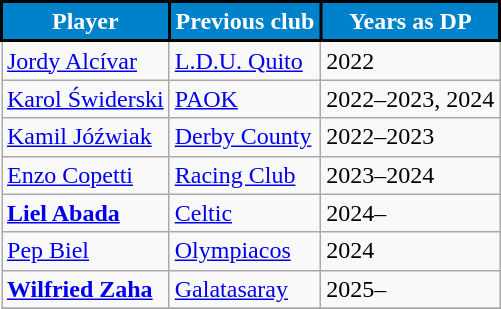<table class="wikitable" style="text-align:center">
<tr>
<th style="background:#0082CA; color:#FFFFFF; border:2px solid #000000;">Player</th>
<th style="background:#0082CA; color:#FFFFFF; border:2px solid #000000;">Previous club</th>
<th style="background:#0082CA; color:#FFFFFF; border:2px solid #000000;">Years as DP</th>
</tr>
<tr>
<td align=left> <a href='#'>Jordy Alcívar</a></td>
<td align=left> <a href='#'>L.D.U. Quito</a></td>
<td align=left>2022</td>
</tr>
<tr>
<td align=left> <a href='#'>Karol Świderski</a></td>
<td align=left> <a href='#'>PAOK</a></td>
<td align=left>2022–2023, 2024</td>
</tr>
<tr>
<td align=left> <a href='#'>Kamil Jóźwiak</a></td>
<td align=left> <a href='#'>Derby County</a></td>
<td align=left>2022–2023</td>
</tr>
<tr>
<td align=left> <a href='#'>Enzo Copetti</a></td>
<td align=left> <a href='#'>Racing Club</a></td>
<td align=left>2023–2024</td>
</tr>
<tr>
<td align=left> <strong><a href='#'>Liel Abada</a></strong></td>
<td align=left> <a href='#'>Celtic</a></td>
<td align=left>2024–</td>
</tr>
<tr>
<td align=left> <a href='#'>Pep Biel</a></td>
<td align=left> <a href='#'>Olympiacos</a></td>
<td align=left>2024</td>
</tr>
<tr>
<td align=left> <strong><a href='#'>Wilfried Zaha</a></strong></td>
<td align=left> <a href='#'>Galatasaray</a></td>
<td align=left>2025–</td>
</tr>
<tr>
</tr>
</table>
